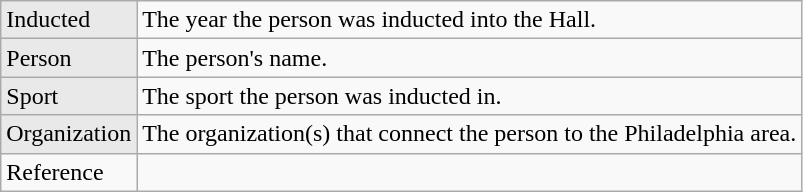<table class="wikitable">
<tr>
<td style="background: #E9E9E9;">Inducted</td>
<td>The year the person was inducted into the Hall.</td>
</tr>
<tr>
<td style="background: #E9E9E9;">Person</td>
<td>The person's name.</td>
</tr>
<tr>
<td style="background: #E9E9E9;">Sport</td>
<td>The sport the person was inducted in.</td>
</tr>
<tr>
<td style="background: #E9E9E9;">Organization</td>
<td>The organization(s) that connect the person to the Philadelphia area.</td>
</tr>
<tr>
<td>Reference</td>
<td></td>
</tr>
</table>
